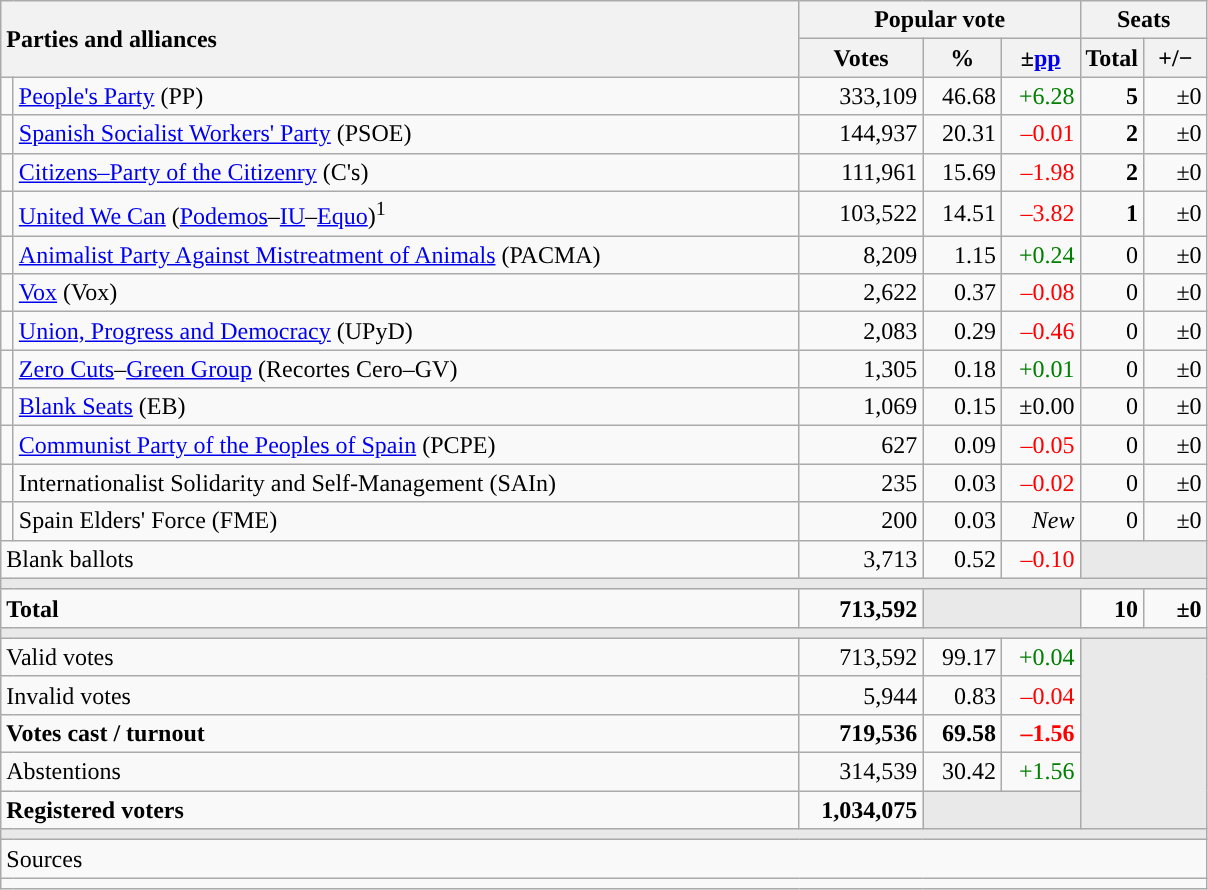<table class="wikitable" style="text-align:right;">
<tr>
<th style="text-align:left;" rowspan="2" colspan="2" width="525">Parties and alliances</th>
<th colspan="3">Popular vote</th>
<th colspan="2">Seats</th>
</tr>
<tr>
<th width="75">Votes</th>
<th width="45">%</th>
<th width="45">±<a href='#'>pp</a></th>
<th width="35">Total</th>
<th width="35">+/−</th>
</tr>
<tr>
<td width="1" style="color:inherit;background:"></td>
<td align="left"><a href='#'>People's Party</a> (PP)</td>
<td>333,109</td>
<td>46.68</td>
<td style="color:green;">+6.28</td>
<td><strong>5</strong></td>
<td>±0</td>
</tr>
<tr>
<td style="color:inherit;background:"></td>
<td align="left"><a href='#'>Spanish Socialist Workers' Party</a> (PSOE)</td>
<td>144,937</td>
<td>20.31</td>
<td style="color:red;">–0.01</td>
<td><strong>2</strong></td>
<td>±0</td>
</tr>
<tr>
<td style="color:inherit;background:"></td>
<td align="left"><a href='#'>Citizens–Party of the Citizenry</a> (C's)</td>
<td>111,961</td>
<td>15.69</td>
<td style="color:red;">–1.98</td>
<td><strong>2</strong></td>
<td>±0</td>
</tr>
<tr>
<td style="color:inherit;background:"></td>
<td align="left"><a href='#'>United We Can</a> (<a href='#'>Podemos</a>–<a href='#'>IU</a>–<a href='#'>Equo</a>)<sup>1</sup></td>
<td>103,522</td>
<td>14.51</td>
<td style="color:red;">–3.82</td>
<td><strong>1</strong></td>
<td>±0</td>
</tr>
<tr>
<td style="color:inherit;background:"></td>
<td align="left"><a href='#'>Animalist Party Against Mistreatment of Animals</a> (PACMA)</td>
<td>8,209</td>
<td>1.15</td>
<td style="color:green;">+0.24</td>
<td>0</td>
<td>±0</td>
</tr>
<tr>
<td style="color:inherit;background:"></td>
<td align="left"><a href='#'>Vox</a> (Vox)</td>
<td>2,622</td>
<td>0.37</td>
<td style="color:red;">–0.08</td>
<td>0</td>
<td>±0</td>
</tr>
<tr>
<td style="color:inherit;background:"></td>
<td align="left"><a href='#'>Union, Progress and Democracy</a> (UPyD)</td>
<td>2,083</td>
<td>0.29</td>
<td style="color:red;">–0.46</td>
<td>0</td>
<td>±0</td>
</tr>
<tr>
<td style="color:inherit;background:"></td>
<td align="left"><a href='#'>Zero Cuts</a>–<a href='#'>Green Group</a> (Recortes Cero–GV)</td>
<td>1,305</td>
<td>0.18</td>
<td style="color:green;">+0.01</td>
<td>0</td>
<td>±0</td>
</tr>
<tr>
<td style="color:inherit;background:"></td>
<td align="left"><a href='#'>Blank Seats</a> (EB)</td>
<td>1,069</td>
<td>0.15</td>
<td>±0.00</td>
<td>0</td>
<td>±0</td>
</tr>
<tr>
<td style="color:inherit;background:"></td>
<td align="left"><a href='#'>Communist Party of the Peoples of Spain</a> (PCPE)</td>
<td>627</td>
<td>0.09</td>
<td style="color:red;">–0.05</td>
<td>0</td>
<td>±0</td>
</tr>
<tr>
<td style="color:inherit;background:"></td>
<td align="left">Internationalist Solidarity and Self-Management (SAIn)</td>
<td>235</td>
<td>0.03</td>
<td style="color:red;">–0.02</td>
<td>0</td>
<td>±0</td>
</tr>
<tr>
<td style="color:inherit;background:"></td>
<td align="left">Spain Elders' Force (FME)</td>
<td>200</td>
<td>0.03</td>
<td><em>New</em></td>
<td>0</td>
<td>±0</td>
</tr>
<tr>
<td align="left" colspan="2">Blank ballots</td>
<td>3,713</td>
<td>0.52</td>
<td style="color:red;">–0.10</td>
<td bgcolor="#E9E9E9" colspan="2"></td>
</tr>
<tr>
<td colspan="7" bgcolor="#E9E9E9"></td>
</tr>
<tr style="font-weight:bold;">
<td align="left" colspan="2">Total</td>
<td>713,592</td>
<td bgcolor="#E9E9E9" colspan="2"></td>
<td>10</td>
<td>±0</td>
</tr>
<tr>
<td colspan="7" bgcolor="#E9E9E9"></td>
</tr>
<tr>
<td align="left" colspan="2">Valid votes</td>
<td>713,592</td>
<td>99.17</td>
<td style="color:green;">+0.04</td>
<td bgcolor="#E9E9E9" colspan="2" rowspan="5"></td>
</tr>
<tr>
<td align="left" colspan="2">Invalid votes</td>
<td>5,944</td>
<td>0.83</td>
<td style="color:red;">–0.04</td>
</tr>
<tr style="font-weight:bold;">
<td align="left" colspan="2">Votes cast / turnout</td>
<td>719,536</td>
<td>69.58</td>
<td style="color:red;">–1.56</td>
</tr>
<tr>
<td align="left" colspan="2">Abstentions</td>
<td>314,539</td>
<td>30.42</td>
<td style="color:green;">+1.56</td>
</tr>
<tr style="font-weight:bold;">
<td align="left" colspan="2">Registered voters</td>
<td>1,034,075</td>
<td bgcolor="#E9E9E9" colspan="2"></td>
</tr>
<tr>
<td colspan="7" bgcolor="#E9E9E9"></td>
</tr>
<tr>
<td align="left" colspan="7">Sources</td>
</tr>
<tr>
<td colspan="7" style="text-align:left; max-width:790px;"></td>
</tr>
</table>
